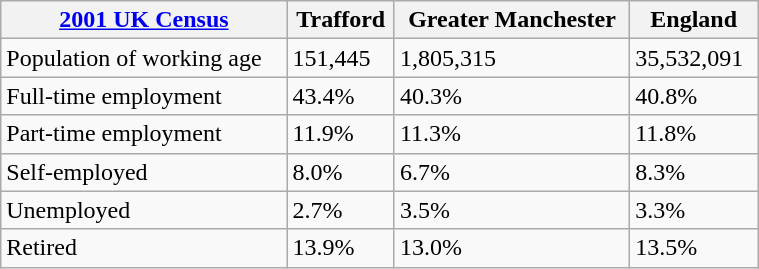<table class="wikitable" style="float: left; margin-left: 1em; width: 40%;" cellspacing="5">
<tr>
<th><strong><a href='#'>2001 UK Census</a></strong></th>
<th><strong>Trafford</strong></th>
<th><strong>Greater Manchester</strong></th>
<th><strong>England</strong></th>
</tr>
<tr>
<td>Population of working age</td>
<td>151,445</td>
<td>1,805,315</td>
<td>35,532,091</td>
</tr>
<tr>
<td>Full-time employment</td>
<td>43.4%</td>
<td>40.3%</td>
<td>40.8%</td>
</tr>
<tr>
<td>Part-time employment</td>
<td>11.9%</td>
<td>11.3%</td>
<td>11.8%</td>
</tr>
<tr>
<td>Self-employed</td>
<td>8.0%</td>
<td>6.7%</td>
<td>8.3%</td>
</tr>
<tr>
<td>Unemployed</td>
<td>2.7%</td>
<td>3.5%</td>
<td>3.3%</td>
</tr>
<tr>
<td>Retired</td>
<td>13.9%</td>
<td>13.0%</td>
<td>13.5%</td>
</tr>
</table>
